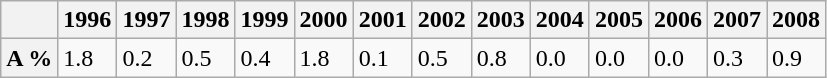<table class="wikitable">
<tr>
<th></th>
<th>1996</th>
<th>1997</th>
<th>1998</th>
<th>1999</th>
<th>2000</th>
<th>2001</th>
<th>2002</th>
<th>2003</th>
<th>2004</th>
<th>2005</th>
<th>2006</th>
<th>2007</th>
<th>2008</th>
</tr>
<tr>
<th>A %</th>
<td>1.8</td>
<td>0.2</td>
<td>0.5</td>
<td>0.4</td>
<td>1.8</td>
<td>0.1</td>
<td>0.5</td>
<td>0.8</td>
<td>0.0</td>
<td>0.0</td>
<td>0.0</td>
<td>0.3</td>
<td>0.9</td>
</tr>
</table>
